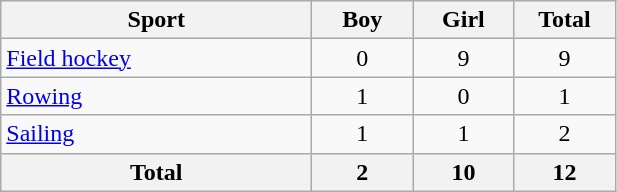<table class="wikitable" style="text-align:center;">
<tr>
<th width=200>Sport</th>
<th width=60>Boy</th>
<th width=60>Girl</th>
<th width=60>Total</th>
</tr>
<tr>
<td align=left><a href='#'>Field hockey</a></td>
<td>0</td>
<td>9</td>
<td>9</td>
</tr>
<tr>
<td align=left><a href='#'>Rowing</a></td>
<td>1</td>
<td>0</td>
<td>1</td>
</tr>
<tr>
<td align=left><a href='#'>Sailing</a></td>
<td>1</td>
<td>1</td>
<td>2</td>
</tr>
<tr>
<th>Total</th>
<th>2</th>
<th>10</th>
<th>12</th>
</tr>
</table>
